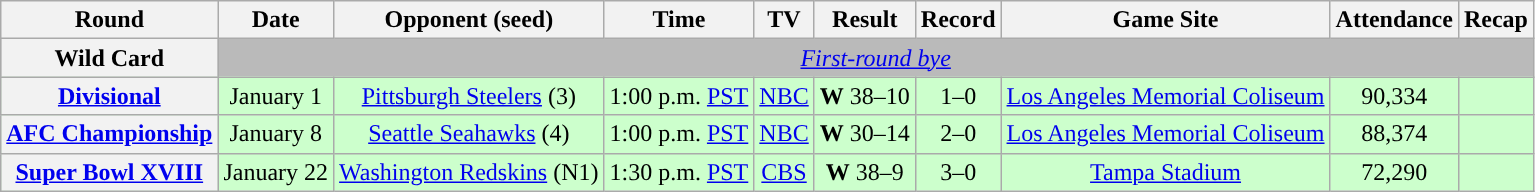<table class="wikitable" style="text-align:center">
<tr>
<th>Round</th>
<th>Date</th>
<th>Opponent (seed)</th>
<th>Time</th>
<th>TV</th>
<th>Result</th>
<th>Record</th>
<th>Game Site</th>
<th>Attendance</th>
<th>Recap</th>
</tr>
<tr style="background:#bababa">
<th>Wild Card</th>
<td colspan="9"><em><a href='#'>First-round bye</a></em></td>
</tr>
<tr style="background:#cfc">
<th><a href='#'>Divisional</a></th>
<td>January 1</td>
<td><a href='#'>Pittsburgh Steelers</a> (3)</td>
<td>1:00 p.m. <a href='#'>PST</a></td>
<td><a href='#'>NBC</a></td>
<td><strong>W</strong> 38–10</td>
<td>1–0</td>
<td><a href='#'>Los Angeles Memorial Coliseum</a></td>
<td>90,334</td>
<td></td>
</tr>
<tr style="background:#cfc">
<th><a href='#'>AFC Championship</a></th>
<td>January 8</td>
<td><a href='#'>Seattle Seahawks</a> (4)</td>
<td>1:00 p.m. <a href='#'>PST</a></td>
<td><a href='#'>NBC</a></td>
<td><strong>W</strong> 30–14</td>
<td>2–0</td>
<td><a href='#'>Los Angeles Memorial Coliseum</a></td>
<td>88,374</td>
<td></td>
</tr>
<tr style="background:#cfc">
<th><a href='#'>Super Bowl XVIII</a></th>
<td>January 22</td>
<td><a href='#'>Washington Redskins</a> (N1)</td>
<td>1:30 p.m. <a href='#'>PST</a></td>
<td><a href='#'>CBS</a></td>
<td><strong>W</strong> 38–9</td>
<td>3–0</td>
<td><a href='#'>Tampa Stadium</a></td>
<td>72,290</td>
<td></td>
</tr>
</table>
